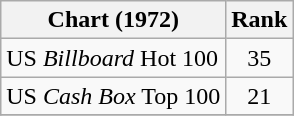<table class="wikitable">
<tr>
<th align="left">Chart (1972)</th>
<th style="text-align:center;">Rank</th>
</tr>
<tr>
<td>US <em>Billboard</em> Hot 100</td>
<td style="text-align:center;">35</td>
</tr>
<tr>
<td>US <em>Cash Box</em> Top 100</td>
<td style="text-align:center;">21</td>
</tr>
<tr>
</tr>
</table>
